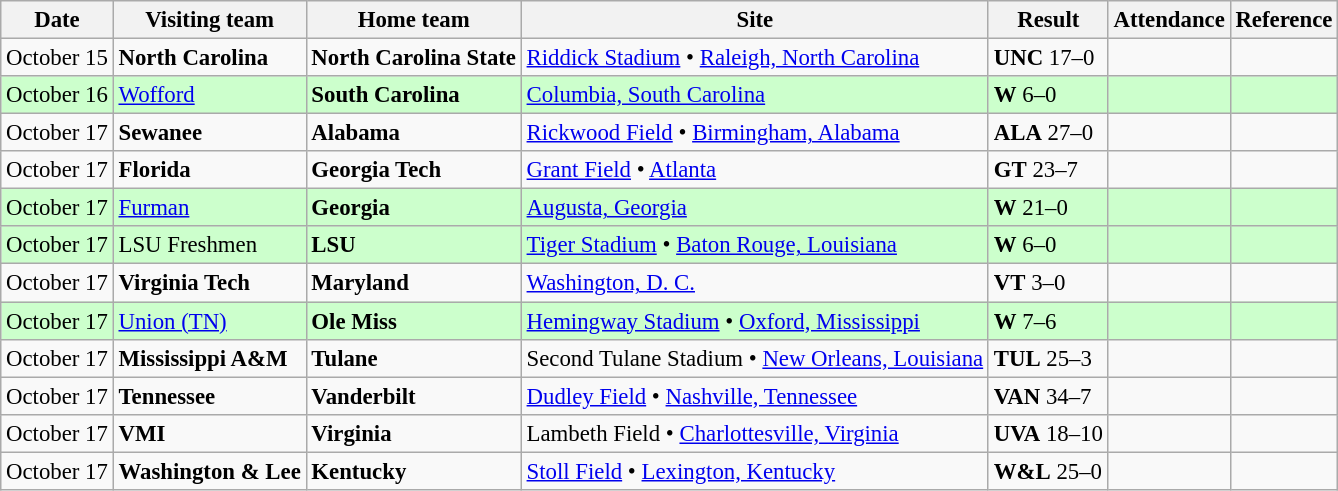<table class="wikitable" style="font-size:95%;">
<tr>
<th>Date</th>
<th>Visiting team</th>
<th>Home team</th>
<th>Site</th>
<th>Result</th>
<th>Attendance</th>
<th class="unsortable">Reference</th>
</tr>
<tr bgcolor=>
<td>October 15</td>
<td><strong>North Carolina</strong></td>
<td><strong>North Carolina State</strong></td>
<td><a href='#'>Riddick Stadium</a> • <a href='#'>Raleigh, North Carolina</a></td>
<td><strong>UNC</strong> 17–0</td>
<td></td>
<td></td>
</tr>
<tr bgcolor=ccffcc>
<td>October 16</td>
<td><a href='#'>Wofford</a></td>
<td><strong>South Carolina</strong></td>
<td><a href='#'>Columbia, South Carolina</a></td>
<td><strong>W</strong> 6–0</td>
<td></td>
<td></td>
</tr>
<tr bgcolor=>
<td>October 17</td>
<td><strong>Sewanee</strong></td>
<td><strong>Alabama</strong></td>
<td><a href='#'>Rickwood Field</a> • <a href='#'>Birmingham, Alabama</a></td>
<td><strong>ALA</strong> 27–0</td>
<td></td>
<td></td>
</tr>
<tr bgcolor=>
<td>October 17</td>
<td><strong>Florida</strong></td>
<td><strong>Georgia Tech</strong></td>
<td><a href='#'>Grant Field</a> • <a href='#'>Atlanta</a></td>
<td><strong>GT</strong> 23–7</td>
<td></td>
<td></td>
</tr>
<tr bgcolor=ccffcc>
<td>October 17</td>
<td><a href='#'>Furman</a></td>
<td><strong>Georgia</strong></td>
<td><a href='#'>Augusta, Georgia</a></td>
<td><strong>W</strong> 21–0</td>
<td></td>
<td></td>
</tr>
<tr bgcolor=ccffcc>
<td>October 17</td>
<td>LSU Freshmen</td>
<td><strong>LSU</strong></td>
<td><a href='#'>Tiger Stadium</a> • <a href='#'>Baton Rouge, Louisiana</a></td>
<td><strong>W</strong> 6–0</td>
<td></td>
<td></td>
</tr>
<tr bgcolor=>
<td>October 17</td>
<td><strong>Virginia Tech</strong></td>
<td><strong>Maryland</strong></td>
<td><a href='#'>Washington, D. C.</a></td>
<td><strong>VT</strong> 3–0</td>
<td></td>
<td></td>
</tr>
<tr bgcolor=ccffcc>
<td>October 17</td>
<td><a href='#'>Union (TN)</a></td>
<td><strong>Ole Miss</strong></td>
<td><a href='#'>Hemingway Stadium</a> • <a href='#'>Oxford, Mississippi</a></td>
<td><strong>W</strong> 7–6</td>
<td></td>
<td></td>
</tr>
<tr bgcolor=>
<td>October 17</td>
<td><strong>Mississippi A&M</strong></td>
<td><strong>Tulane</strong></td>
<td>Second Tulane Stadium • <a href='#'>New Orleans, Louisiana</a></td>
<td><strong>TUL</strong> 25–3</td>
<td></td>
<td></td>
</tr>
<tr bgcolor=>
<td>October 17</td>
<td><strong>Tennessee</strong></td>
<td><strong>Vanderbilt</strong></td>
<td><a href='#'>Dudley Field</a> • <a href='#'>Nashville, Tennessee</a></td>
<td><strong>VAN</strong> 34–7</td>
<td></td>
<td></td>
</tr>
<tr bgcolor=>
<td>October 17</td>
<td><strong>VMI</strong></td>
<td><strong>Virginia</strong></td>
<td>Lambeth Field • <a href='#'>Charlottesville, Virginia</a></td>
<td><strong>UVA</strong> 18–10</td>
<td></td>
<td></td>
</tr>
<tr bgcolor=>
<td>October 17</td>
<td><strong>Washington & Lee</strong></td>
<td><strong>Kentucky</strong></td>
<td><a href='#'>Stoll Field</a> • <a href='#'>Lexington, Kentucky</a></td>
<td><strong>W&L</strong> 25–0</td>
<td></td>
<td></td>
</tr>
</table>
